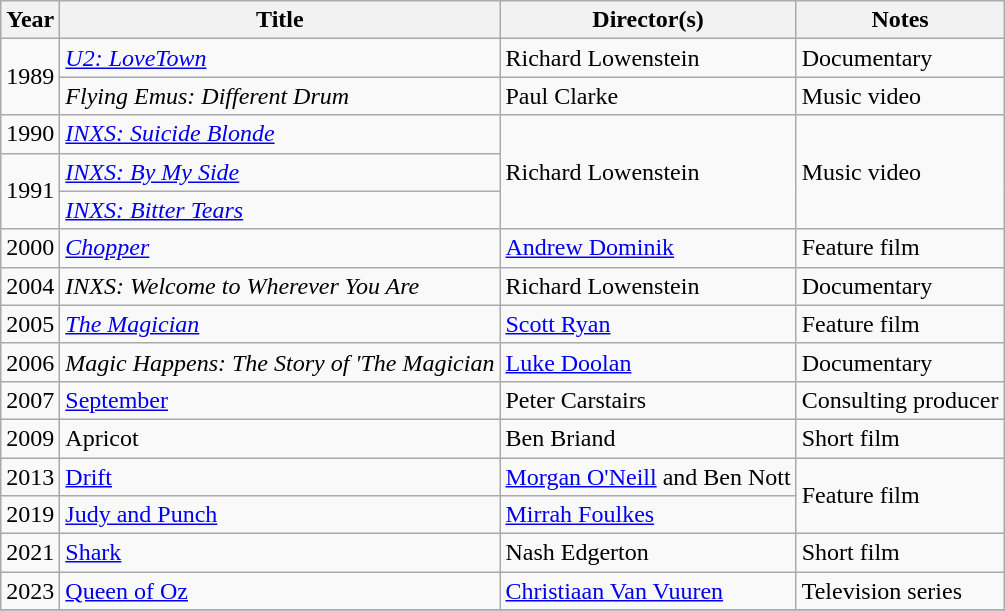<table class="wikitable">
<tr>
<th>Year</th>
<th>Title</th>
<th>Director(s)</th>
<th>Notes</th>
</tr>
<tr>
<td rowspan="2">1989</td>
<td><em><a href='#'>U2: LoveTown</a></em></td>
<td>Richard Lowenstein</td>
<td>Documentary</td>
</tr>
<tr>
<td><em>Flying Emus: Different Drum</em></td>
<td>Paul Clarke</td>
<td>Music video</td>
</tr>
<tr>
<td>1990</td>
<td><em><a href='#'>INXS: Suicide Blonde</a></em></td>
<td rowspan="3">Richard Lowenstein</td>
<td rowspan="3">Music video</td>
</tr>
<tr>
<td rowspan="2">1991</td>
<td><em><a href='#'>INXS: By My Side</a></em></td>
</tr>
<tr>
<td><em><a href='#'>INXS: Bitter Tears</a></em></td>
</tr>
<tr>
<td>2000</td>
<td><em><a href='#'>Chopper</a></em></td>
<td><a href='#'>Andrew Dominik</a></td>
<td>Feature film</td>
</tr>
<tr>
<td>2004</td>
<td><em>INXS: Welcome to Wherever You Are</em></td>
<td>Richard Lowenstein</td>
<td>Documentary</td>
</tr>
<tr>
<td>2005</td>
<td><em><a href='#'>The Magician</a></em></td>
<td><a href='#'>Scott Ryan</a></td>
<td>Feature film</td>
</tr>
<tr>
<td>2006</td>
<td><em>Magic Happens: The Story of 'The Magician<strong></td>
<td><a href='#'>Luke Doolan</a></td>
<td>Documentary</td>
</tr>
<tr>
<td>2007</td>
<td></em><a href='#'>September</a><em></td>
<td>Peter Carstairs</td>
<td>Consulting producer</td>
</tr>
<tr>
<td>2009</td>
<td></em>Apricot<em></td>
<td>Ben Briand</td>
<td>Short film</td>
</tr>
<tr>
<td>2013</td>
<td></em><a href='#'>Drift</a><em></td>
<td><a href='#'>Morgan O'Neill</a> and Ben Nott</td>
<td rowspan="2">Feature film</td>
</tr>
<tr>
<td>2019</td>
<td></em><a href='#'>Judy and Punch</a><em></td>
<td><a href='#'>Mirrah Foulkes</a></td>
</tr>
<tr>
<td>2021</td>
<td></em><a href='#'>Shark</a><em></td>
<td>Nash Edgerton</td>
<td>Short film</td>
</tr>
<tr>
<td>2023</td>
<td></em><a href='#'>Queen of Oz</a><em></td>
<td><a href='#'>Christiaan Van Vuuren</a></td>
<td>Television series</td>
</tr>
<tr>
</tr>
</table>
